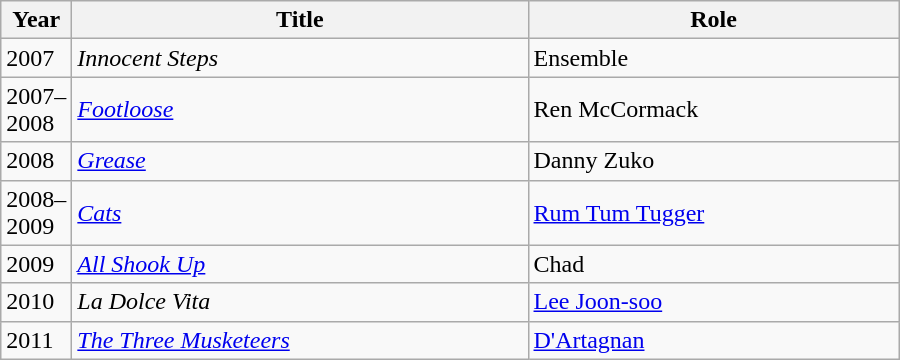<table class="wikitable" style="width:600px">
<tr>
<th width=10>Year</th>
<th>Title</th>
<th>Role</th>
</tr>
<tr>
<td>2007</td>
<td><em>Innocent Steps</em></td>
<td>Ensemble</td>
</tr>
<tr>
<td>2007–2008</td>
<td><em><a href='#'>Footloose</a></em></td>
<td>Ren McCormack</td>
</tr>
<tr>
<td>2008</td>
<td><em><a href='#'>Grease</a></em></td>
<td>Danny Zuko</td>
</tr>
<tr>
<td>2008–2009</td>
<td><em><a href='#'>Cats</a></em></td>
<td><a href='#'>Rum Tum Tugger</a></td>
</tr>
<tr>
<td>2009</td>
<td><em><a href='#'>All Shook Up</a></em></td>
<td>Chad</td>
</tr>
<tr>
<td>2010</td>
<td><em>La Dolce Vita</em></td>
<td><a href='#'>Lee Joon-soo</a></td>
</tr>
<tr>
<td>2011</td>
<td><em><a href='#'>The Three Musketeers</a></em></td>
<td><a href='#'>D'Artagnan</a></td>
</tr>
</table>
